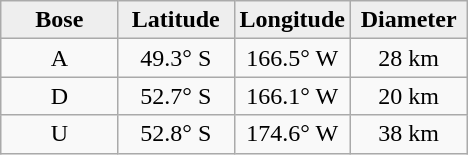<table class="wikitable" style="margin: 1em auto 1em auto;">
<tr>
<th width="25%" style="background:#eeeeee;">Bose</th>
<th width="25%" style="background:#eeeeee;">Latitude</th>
<th width="25%" style="background:#eeeeee;">Longitude</th>
<th width="25%" style="background:#eeeeee;">Diameter</th>
</tr>
<tr>
<td align="center">A</td>
<td align="center">49.3° S</td>
<td align="center">166.5° W</td>
<td align="center">28 km</td>
</tr>
<tr>
<td align="center">D</td>
<td align="center">52.7° S</td>
<td align="center">166.1° W</td>
<td align="center">20 km</td>
</tr>
<tr>
<td align="center">U</td>
<td align="center">52.8° S</td>
<td align="center">174.6° W</td>
<td align="center">38 km</td>
</tr>
</table>
